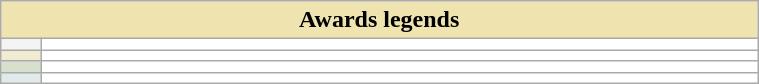<table class="wikitable" style="background-color:#FFFFFF;width:40%;">
<tr>
<th colspan="2" style="background-color:#EFE4B0;">Awards legends</th>
</tr>
<tr>
<td style="background-color:#F4F4F4;width:20px;"></td>
<td></td>
</tr>
<tr>
<td style="background-color:#EFECD1;width:20px;"></td>
<td></td>
</tr>
<tr>
<td style="background-color:#D6E0CC;width:20px;"></td>
<td></td>
</tr>
<tr>
<td style="background-color:#E0EAEA;width:20px;"></td>
<td></td>
</tr>
</table>
